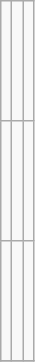<table class="wikitable" style="text-align:center; border;1px">
<tr style="height:80px">
<td></td>
<td></td>
<td></td>
</tr>
<tr style="height:80px">
<td></td>
<td></td>
<td></td>
</tr>
<tr style="height:80px">
<td></td>
<td></td>
<td></td>
</tr>
<tr>
</tr>
</table>
